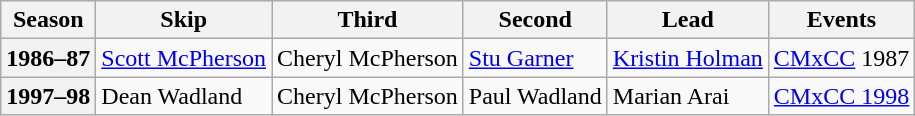<table class="wikitable">
<tr>
<th scope="col">Season</th>
<th scope="col">Skip</th>
<th scope="col">Third</th>
<th scope="col">Second</th>
<th scope="col">Lead</th>
<th scope="col">Events</th>
</tr>
<tr>
<th scope="row">1986–87</th>
<td><a href='#'>Scott McPherson</a></td>
<td>Cheryl McPherson</td>
<td><a href='#'>Stu Garner</a></td>
<td><a href='#'>Kristin Holman</a></td>
<td><a href='#'>CMxCC</a> 1987</td>
</tr>
<tr>
<th scope="row">1997–98</th>
<td>Dean Wadland</td>
<td>Cheryl McPherson</td>
<td>Paul Wadland</td>
<td>Marian Arai</td>
<td><a href='#'>CMxCC 1998</a> </td>
</tr>
</table>
